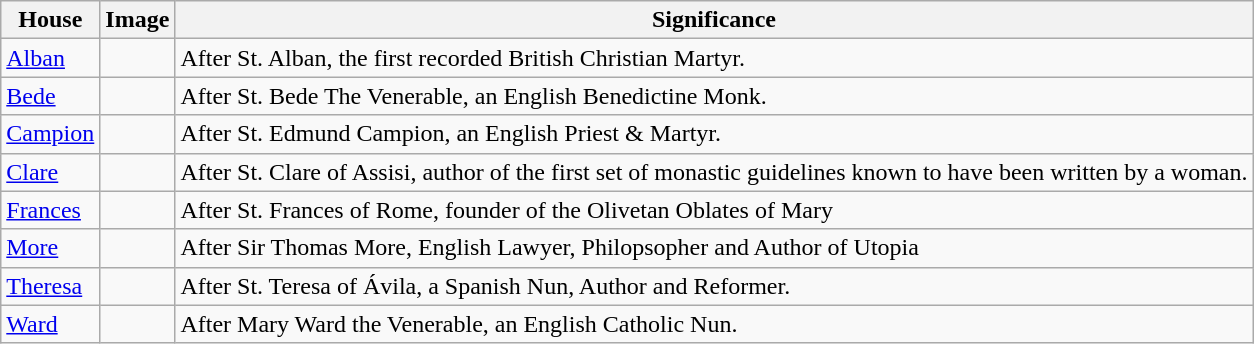<table class="wikitable">
<tr>
<th>House</th>
<th>Image</th>
<th>Significance</th>
</tr>
<tr>
<td><a href='#'>Alban</a></td>
<td></td>
<td>After St. Alban, the first recorded British Christian Martyr.</td>
</tr>
<tr>
<td><a href='#'>Bede</a></td>
<td></td>
<td>After St. Bede The Venerable, an English Benedictine Monk.</td>
</tr>
<tr>
<td><a href='#'>Campion</a></td>
<td></td>
<td>After St. Edmund Campion, an English Priest & Martyr.</td>
</tr>
<tr>
<td><a href='#'>Clare</a></td>
<td></td>
<td>After St. Clare of Assisi, author of the first set of monastic guidelines known to have been written by a woman.</td>
</tr>
<tr>
<td><a href='#'>Frances</a></td>
<td></td>
<td>After St. Frances of Rome, founder of the Olivetan Oblates of Mary</td>
</tr>
<tr>
<td><a href='#'>More</a></td>
<td></td>
<td>After Sir Thomas More, English Lawyer, Philopsopher and Author of Utopia</td>
</tr>
<tr>
<td><a href='#'>Theresa</a></td>
<td></td>
<td>After St. Teresa of Ávila, a Spanish Nun, Author and Reformer.</td>
</tr>
<tr>
<td><a href='#'>Ward</a></td>
<td></td>
<td>After Mary Ward the Venerable, an English Catholic Nun.</td>
</tr>
</table>
